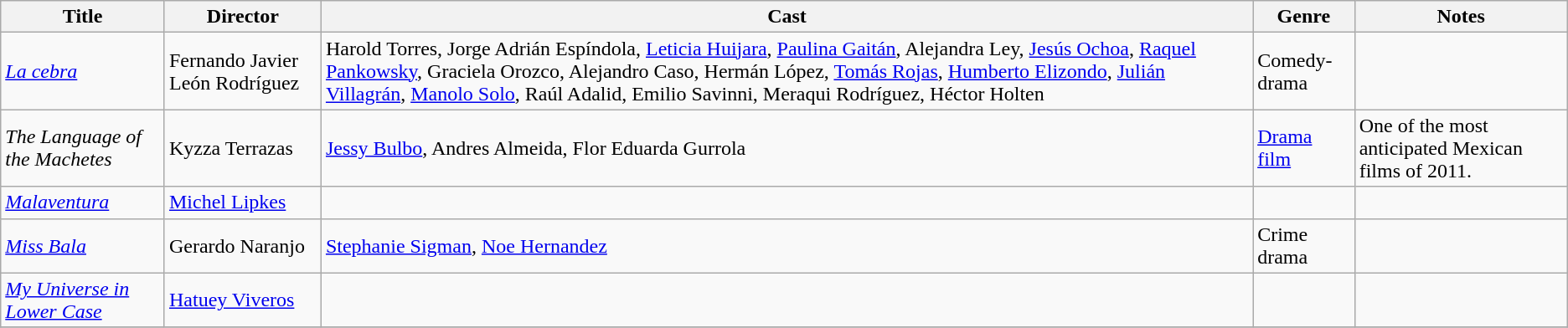<table class="wikitable sortable">
<tr>
<th>Title</th>
<th>Director</th>
<th>Cast <small></small></th>
<th>Genre</th>
<th>Notes</th>
</tr>
<tr>
<td><em><a href='#'>La cebra</a></em></td>
<td>Fernando Javier León Rodríguez</td>
<td>Harold Torres, Jorge Adrián Espíndola, <a href='#'>Leticia Huijara</a>, <a href='#'>Paulina Gaitán</a>, Alejandra Ley, <a href='#'>Jesús Ochoa</a>, <a href='#'>Raquel Pankowsky</a>, Graciela Orozco, Alejandro Caso, Hermán López, <a href='#'>Tomás Rojas</a>, <a href='#'>Humberto Elizondo</a>, <a href='#'>Julián Villagrán</a>, <a href='#'>Manolo Solo</a>, Raúl Adalid, Emilio Savinni, Meraqui Rodríguez, Héctor Holten</td>
<td>Comedy-drama</td>
<td></td>
</tr>
<tr>
<td><span></span><em>The Language of the Machetes </em></td>
<td>Kyzza Terrazas</td>
<td><a href='#'>Jessy Bulbo</a>, Andres Almeida, Flor Eduarda Gurrola</td>
<td><a href='#'>Drama film</a></td>
<td>One of the most anticipated Mexican films of 2011.</td>
</tr>
<tr>
<td><span></span><em><a href='#'>Malaventura</a></em></td>
<td><a href='#'>Michel Lipkes</a></td>
<td></td>
<td></td>
<td></td>
</tr>
<tr>
<td><span></span><em><a href='#'>Miss Bala</a></em></td>
<td>Gerardo Naranjo</td>
<td><a href='#'>Stephanie Sigman</a>, <a href='#'>Noe Hernandez</a></td>
<td>Crime drama</td>
<td></td>
</tr>
<tr>
<td><span></span><em><a href='#'>My Universe in Lower Case</a></em></td>
<td><a href='#'>Hatuey Viveros</a></td>
<td></td>
<td></td>
<td></td>
</tr>
<tr>
</tr>
</table>
